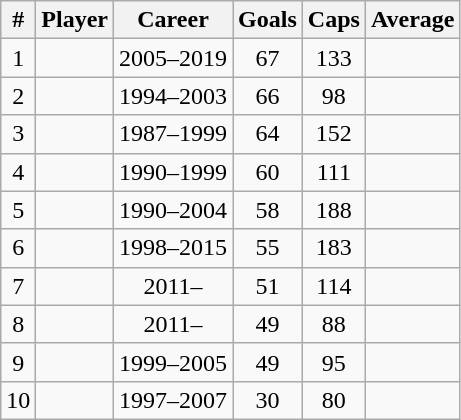<table class="wikitable sortable" style="text-align:center;">
<tr>
<th>#</th>
<th>Player</th>
<th>Career</th>
<th>Goals</th>
<th>Caps</th>
<th>Average</th>
</tr>
<tr>
<td>1</td>
<td style="text-align:left;"></td>
<td>2005–2019</td>
<td>67</td>
<td>133</td>
<td></td>
</tr>
<tr>
<td>2</td>
<td style="text-align:left;"></td>
<td>1994–2003</td>
<td>66</td>
<td>98</td>
<td></td>
</tr>
<tr>
<td>3</td>
<td style="text-align:left;"></td>
<td>1987–1999</td>
<td>64</td>
<td>152</td>
<td></td>
</tr>
<tr>
<td>4</td>
<td style="text-align:left;"></td>
<td>1990–1999</td>
<td>60</td>
<td>111</td>
<td></td>
</tr>
<tr>
<td>5</td>
<td style="text-align:left;"></td>
<td>1990–2004</td>
<td>58</td>
<td>188</td>
<td></td>
</tr>
<tr>
<td>6</td>
<td style="text-align:left;"></td>
<td>1998–2015</td>
<td>55</td>
<td>183</td>
<td></td>
</tr>
<tr>
<td>7</td>
<td style="text-align:left;"><strong></strong></td>
<td>2011–</td>
<td>51</td>
<td>114</td>
<td></td>
</tr>
<tr>
<td>8</td>
<td style="text-align:left;"><strong></strong></td>
<td>2011–</td>
<td>49</td>
<td>88</td>
<td></td>
</tr>
<tr>
<td>9</td>
<td style="text-align:left;"></td>
<td>1999–2005</td>
<td>49</td>
<td>95</td>
<td></td>
</tr>
<tr>
<td>10</td>
<td style="text-align:left;"></td>
<td>1997–2007</td>
<td>30</td>
<td>80</td>
<td></td>
</tr>
</table>
